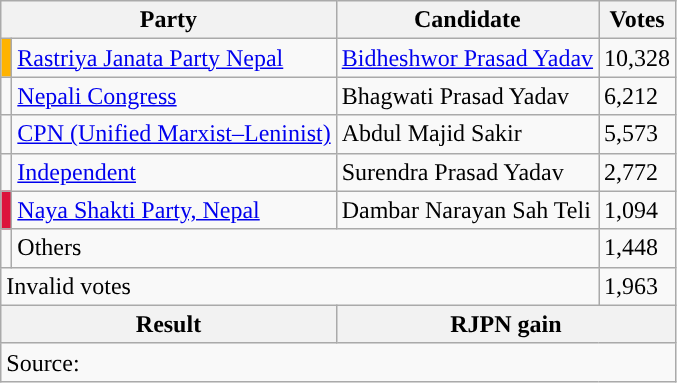<table class="wikitable">
<tr>
<th colspan="2">Party</th>
<th>Candidate</th>
<th>Votes</th>
</tr>
<tr>
<td style="background-color:#ffb300"></td>
<td><a href='#'>Rastriya Janata Party Nepal</a></td>
<td><a href='#'>Bidheshwor Prasad Yadav</a></td>
<td>10,328</td>
</tr>
<tr>
<td style="background-color:"></td>
<td><a href='#'>Nepali Congress</a></td>
<td>Bhagwati Prasad Yadav</td>
<td>6,212</td>
</tr>
<tr>
<td style="background-color:"></td>
<td><a href='#'>CPN (Unified Marxist–Leninist)</a></td>
<td>Abdul Majid Sakir</td>
<td>5,573</td>
</tr>
<tr>
<td style="background-color:"></td>
<td><a href='#'>Independent</a></td>
<td>Surendra Prasad Yadav</td>
<td>2,772</td>
</tr>
<tr>
<td style="background-color:crimson"></td>
<td><a href='#'>Naya Shakti Party, Nepal</a></td>
<td>Dambar Narayan Sah Teli</td>
<td>1,094</td>
</tr>
<tr>
<td></td>
<td colspan="2">Others</td>
<td>1,448</td>
</tr>
<tr>
<td colspan="3">Invalid votes</td>
<td>1,963</td>
</tr>
<tr>
<th colspan="2">Result</th>
<th colspan="2">RJPN gain</th>
</tr>
<tr>
<td colspan="4">Source: </td>
</tr>
</table>
